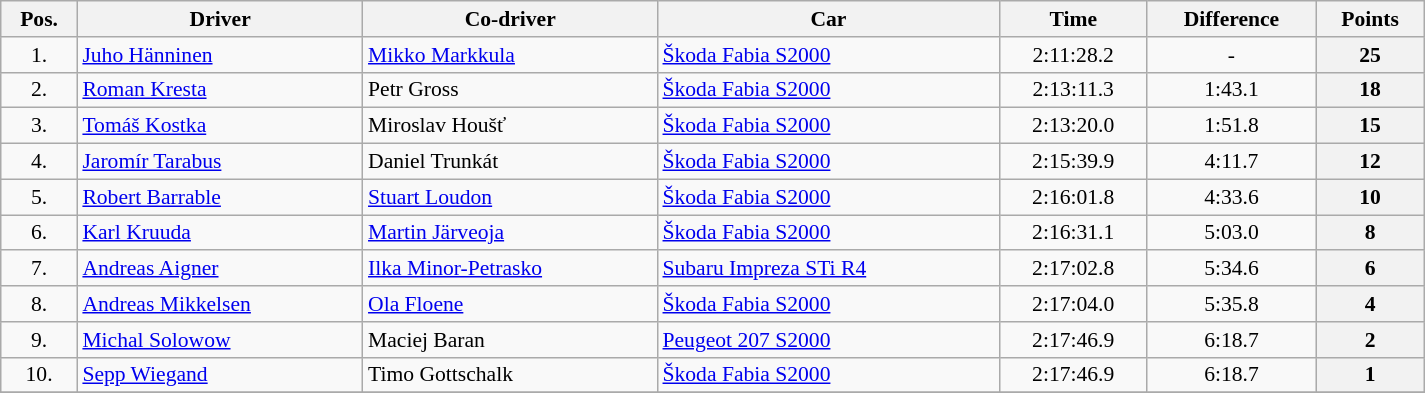<table class="wikitable" width="100%" style="text-align: center; font-size: 90%; max-width: 950px;">
<tr>
<th>Pos.</th>
<th>Driver</th>
<th>Co-driver</th>
<th>Car</th>
<th>Time</th>
<th>Difference</th>
<th>Points</th>
</tr>
<tr>
<td>1.</td>
<td align="left"> <a href='#'>Juho Hänninen</a></td>
<td align="left"> <a href='#'>Mikko Markkula</a></td>
<td align="left"><a href='#'>Škoda Fabia S2000</a></td>
<td>2:11:28.2</td>
<td>-</td>
<th>25</th>
</tr>
<tr>
<td>2.</td>
<td align="left"> <a href='#'>Roman Kresta</a></td>
<td align="left"> Petr Gross</td>
<td align="left"><a href='#'>Škoda Fabia S2000</a></td>
<td>2:13:11.3</td>
<td>1:43.1</td>
<th>18</th>
</tr>
<tr>
<td>3.</td>
<td align="left"> <a href='#'>Tomáš Kostka</a></td>
<td align="left"> Miroslav Houšť</td>
<td align="left"><a href='#'>Škoda Fabia S2000</a></td>
<td>2:13:20.0</td>
<td>1:51.8</td>
<th>15</th>
</tr>
<tr>
<td>4.</td>
<td align="left"> <a href='#'>Jaromír Tarabus</a></td>
<td align="left"> Daniel Trunkát</td>
<td align="left"><a href='#'>Škoda Fabia S2000</a></td>
<td>2:15:39.9</td>
<td>4:11.7</td>
<th>12</th>
</tr>
<tr>
<td>5.</td>
<td align="left"> <a href='#'>Robert Barrable</a></td>
<td align="left"> <a href='#'>Stuart Loudon</a></td>
<td align="left"><a href='#'>Škoda Fabia S2000</a></td>
<td>2:16:01.8</td>
<td>4:33.6</td>
<th>10</th>
</tr>
<tr>
<td>6.</td>
<td align="left"> <a href='#'>Karl Kruuda</a></td>
<td align="left"> <a href='#'>Martin Järveoja</a></td>
<td align="left"><a href='#'>Škoda Fabia S2000</a></td>
<td>2:16:31.1</td>
<td>5:03.0</td>
<th>8</th>
</tr>
<tr>
<td>7.</td>
<td align="left"> <a href='#'>Andreas Aigner</a></td>
<td align="left"> <a href='#'>Ilka Minor-Petrasko</a></td>
<td align="left"><a href='#'>Subaru Impreza STi R4</a></td>
<td>2:17:02.8</td>
<td>5:34.6</td>
<th>6</th>
</tr>
<tr>
<td>8.</td>
<td align="left"> <a href='#'>Andreas Mikkelsen</a></td>
<td align="left"> <a href='#'>Ola Floene</a></td>
<td align="left"><a href='#'>Škoda Fabia S2000</a></td>
<td>2:17:04.0</td>
<td>5:35.8</td>
<th>4</th>
</tr>
<tr>
<td>9.</td>
<td align="left"> <a href='#'>Michal Solowow</a></td>
<td align="left"> Maciej Baran</td>
<td align="left"><a href='#'>Peugeot 207 S2000</a></td>
<td>2:17:46.9</td>
<td>6:18.7</td>
<th>2</th>
</tr>
<tr>
<td>10.</td>
<td align="left"> <a href='#'>Sepp Wiegand</a></td>
<td align="left"> Timo Gottschalk</td>
<td align="left"><a href='#'>Škoda Fabia S2000</a></td>
<td>2:17:46.9</td>
<td>6:18.7</td>
<th>1</th>
</tr>
<tr>
</tr>
</table>
